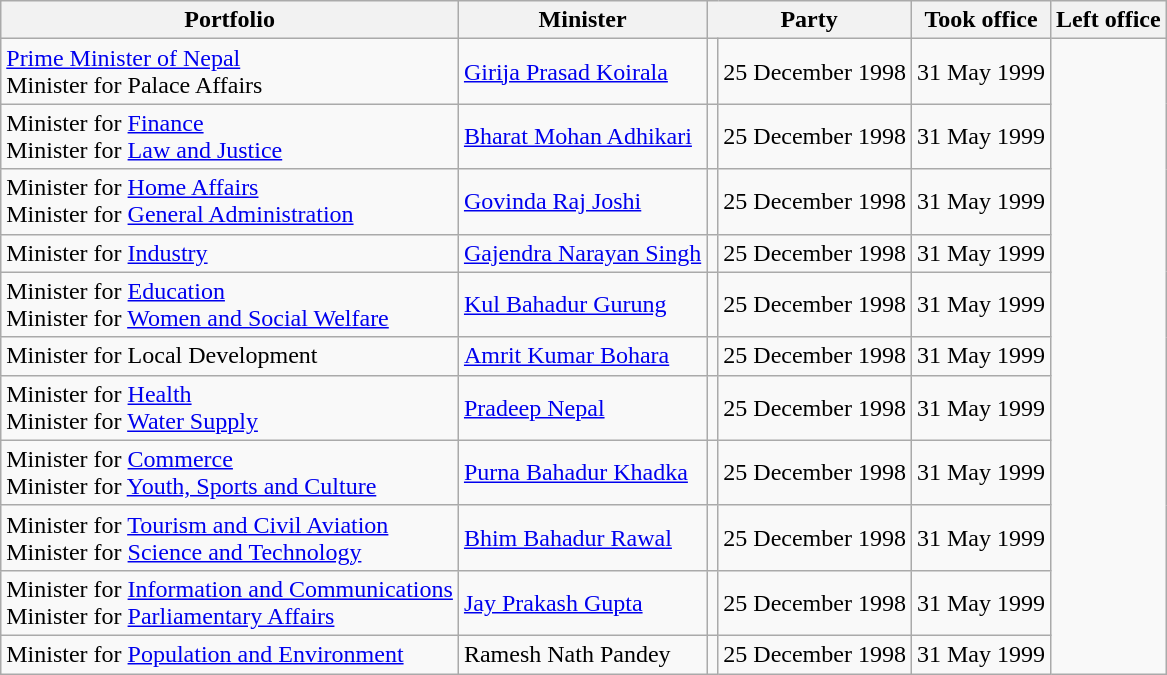<table class="wikitable">
<tr>
<th>Portfolio</th>
<th>Minister</th>
<th colspan="2">Party</th>
<th>Took office</th>
<th>Left office</th>
</tr>
<tr>
<td><a href='#'>Prime Minister of Nepal</a><br>Minister for Palace Affairs</td>
<td><a href='#'>Girija Prasad Koirala</a></td>
<td></td>
<td>25 December 1998</td>
<td>31 May 1999</td>
</tr>
<tr>
<td>Minister for <a href='#'>Finance</a><br>Minister for <a href='#'>Law and Justice</a></td>
<td><a href='#'>Bharat Mohan Adhikari</a></td>
<td></td>
<td>25 December 1998</td>
<td>31 May 1999</td>
</tr>
<tr>
<td>Minister for <a href='#'>Home Affairs</a><br>Minister for <a href='#'>General Administration</a></td>
<td><a href='#'>Govinda Raj Joshi</a></td>
<td></td>
<td>25 December 1998</td>
<td>31 May 1999</td>
</tr>
<tr>
<td>Minister for <a href='#'>Industry</a></td>
<td><a href='#'>Gajendra Narayan Singh</a></td>
<td></td>
<td>25 December 1998</td>
<td>31 May 1999</td>
</tr>
<tr>
<td>Minister for <a href='#'>Education</a><br>Minister for <a href='#'>Women and Social Welfare</a></td>
<td><a href='#'>Kul Bahadur Gurung</a></td>
<td></td>
<td>25 December 1998</td>
<td>31 May 1999</td>
</tr>
<tr>
<td>Minister for Local Development</td>
<td><a href='#'>Amrit Kumar Bohara</a></td>
<td></td>
<td>25 December 1998</td>
<td>31 May 1999</td>
</tr>
<tr>
<td>Minister for <a href='#'>Health</a><br>Minister for <a href='#'>Water Supply</a></td>
<td><a href='#'>Pradeep Nepal</a></td>
<td></td>
<td>25 December 1998</td>
<td>31 May 1999</td>
</tr>
<tr>
<td>Minister for <a href='#'>Commerce</a><br>Minister for <a href='#'>Youth, Sports and Culture</a></td>
<td><a href='#'>Purna Bahadur Khadka</a></td>
<td></td>
<td>25 December 1998</td>
<td>31 May 1999</td>
</tr>
<tr>
<td>Minister for <a href='#'>Tourism and Civil Aviation</a><br>Minister for <a href='#'>Science and Technology</a></td>
<td><a href='#'>Bhim Bahadur Rawal</a></td>
<td></td>
<td>25 December 1998</td>
<td>31 May 1999</td>
</tr>
<tr>
<td>Minister for <a href='#'>Information and Communications</a><br>Minister for <a href='#'>Parliamentary Affairs</a></td>
<td><a href='#'>Jay Prakash Gupta</a></td>
<td></td>
<td>25 December 1998</td>
<td>31 May 1999</td>
</tr>
<tr>
<td>Minister for <a href='#'>Population and Environment</a></td>
<td>Ramesh Nath Pandey</td>
<td></td>
<td>25 December 1998</td>
<td>31 May 1999</td>
</tr>
</table>
